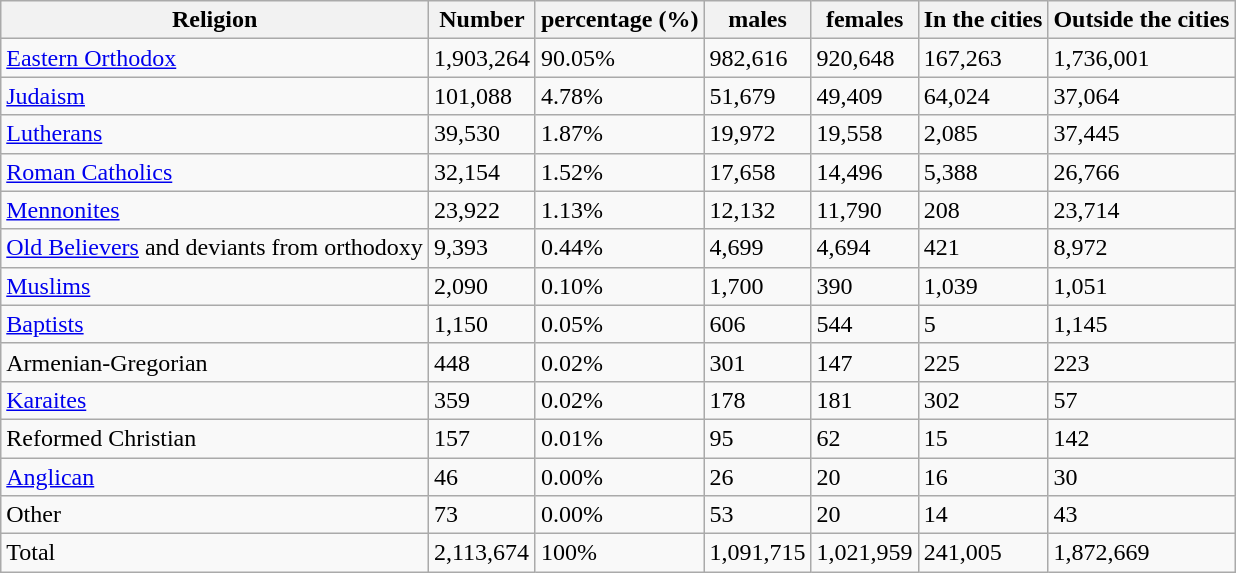<table align="center" class="wikitable plainlinks TablePager">
<tr>
<th>Religion</th>
<th>Number</th>
<th>percentage (%)</th>
<th>males</th>
<th>females</th>
<th>In the cities</th>
<th>Outside the cities</th>
</tr>
<tr ---->
<td><a href='#'>Eastern Orthodox</a></td>
<td>1,903,264</td>
<td>90.05%</td>
<td>982,616</td>
<td>920,648</td>
<td>167,263</td>
<td>1,736,001</td>
</tr>
<tr ---->
<td><a href='#'>Judaism</a></td>
<td>101,088</td>
<td>4.78%</td>
<td>51,679</td>
<td>49,409</td>
<td>64,024</td>
<td>37,064</td>
</tr>
<tr ---->
<td><a href='#'>Lutherans</a></td>
<td>39,530</td>
<td>1.87%</td>
<td>19,972</td>
<td>19,558</td>
<td>2,085</td>
<td>37,445</td>
</tr>
<tr ---->
<td><a href='#'>Roman Catholics</a></td>
<td>32,154</td>
<td>1.52%</td>
<td>17,658</td>
<td>14,496</td>
<td>5,388</td>
<td>26,766</td>
</tr>
<tr ---->
<td><a href='#'>Mennonites</a></td>
<td>23,922</td>
<td>1.13%</td>
<td>12,132</td>
<td>11,790</td>
<td>208</td>
<td>23,714</td>
</tr>
<tr ---->
<td><a href='#'>Old Believers</a> and deviants from orthodoxy</td>
<td>9,393</td>
<td>0.44%</td>
<td>4,699</td>
<td>4,694</td>
<td>421</td>
<td>8,972</td>
</tr>
<tr ---->
<td><a href='#'>Muslims</a></td>
<td>2,090</td>
<td>0.10%</td>
<td>1,700</td>
<td>390</td>
<td>1,039</td>
<td>1,051</td>
</tr>
<tr ---->
<td><a href='#'>Baptists</a></td>
<td>1,150</td>
<td>0.05%</td>
<td>606</td>
<td>544</td>
<td>5</td>
<td>1,145</td>
</tr>
<tr ---->
<td>Armenian-Gregorian</td>
<td>448</td>
<td>0.02%</td>
<td>301</td>
<td>147</td>
<td>225</td>
<td>223</td>
</tr>
<tr ---->
<td><a href='#'>Karaites</a></td>
<td>359</td>
<td>0.02%</td>
<td>178</td>
<td>181</td>
<td>302</td>
<td>57</td>
</tr>
<tr ---->
<td>Reformed Christian</td>
<td>157</td>
<td>0.01%</td>
<td>95</td>
<td>62</td>
<td>15</td>
<td>142</td>
</tr>
<tr ---->
<td><a href='#'>Anglican</a></td>
<td>46</td>
<td>0.00%</td>
<td>26</td>
<td>20</td>
<td>16</td>
<td>30</td>
</tr>
<tr ---->
<td>Other</td>
<td>73</td>
<td>0.00%</td>
<td>53</td>
<td>20</td>
<td>14</td>
<td>43</td>
</tr>
<tr ---->
<td>Total</td>
<td>2,113,674</td>
<td>100%</td>
<td>1,091,715</td>
<td>1,021,959</td>
<td>241,005</td>
<td>1,872,669</td>
</tr>
</table>
